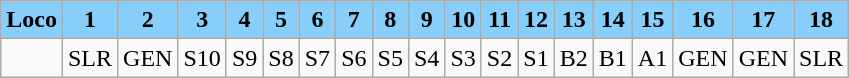<table class="wikitable plainrowheaders unsortable" style="text-align:center">
<tr>
<th scope="col" rowspan="1" style="background:lightskyblue;">Loco</th>
<th scope="col" rowspan="1" style="background:lightskyblue;">1</th>
<th scope="col" rowspan="1" style="background:lightskyblue;">2</th>
<th scope="col" rowspan="1" style="background:lightskyblue;">3</th>
<th scope="col" rowspan="1" style="background:lightskyblue;">4</th>
<th scope="col" rowspan="1" style="background:lightskyblue;">5</th>
<th scope="col" rowspan="1" style="background:lightskyblue;">6</th>
<th scope="col" rowspan="1" style="background:lightskyblue;">7</th>
<th scope="col" rowspan="1" style="background:lightskyblue;">8</th>
<th scope="col" rowspan="1" style="background:lightskyblue;">9</th>
<th scope="col" rowspan="1" style="background:lightskyblue;">10</th>
<th scope="col" rowspan="1" style="background:lightskyblue;">11</th>
<th scope="col" rowspan="1" style="background:lightskyblue;">12</th>
<th scope="col" rowspan="1" style="background:lightskyblue;">13</th>
<th scope="col" rowspan="1" style="background:lightskyblue;">14</th>
<th scope="col" rowspan="1" style="background:lightskyblue;">15</th>
<th scope="col" rowspan="1" style="background:lightskyblue;">16</th>
<th scope="col" rowspan="1" style="background:lightskyblue;">17</th>
<th scope="col" rowspan="1" style="background:lightskyblue;">18</th>
</tr>
<tr>
<td></td>
<td>SLR</td>
<td>GEN</td>
<td>S10</td>
<td>S9</td>
<td>S8</td>
<td>S7</td>
<td>S6</td>
<td>S5</td>
<td>S4</td>
<td>S3</td>
<td>S2</td>
<td>S1</td>
<td>B2</td>
<td>B1</td>
<td>A1</td>
<td>GEN</td>
<td>GEN</td>
<td>SLR</td>
</tr>
</table>
